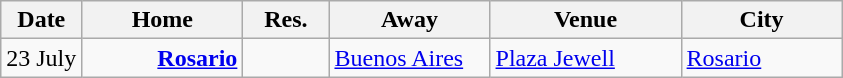<table class="wikitable sortable" width= px>
<tr>
<th width= px>Date</th>
<th width=100px>Home</th>
<th width=50px>Res.</th>
<th width=100px>Away</th>
<th width=120px>Venue</th>
<th width=100px>City</th>
</tr>
<tr>
<td>23 July</td>
<td align=right><strong><a href='#'>Rosario</a></strong></td>
<td></td>
<td><a href='#'>Buenos Aires</a></td>
<td><a href='#'>Plaza Jewell</a></td>
<td><a href='#'>Rosario</a></td>
</tr>
</table>
